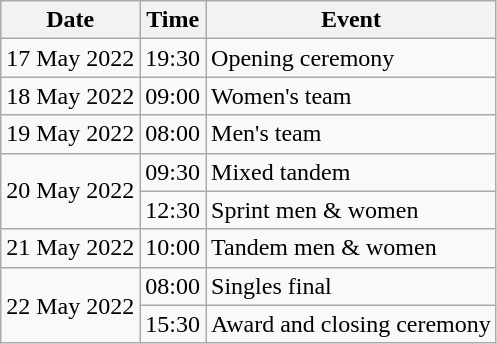<table class="wikitable">
<tr>
<th>Date</th>
<th>Time</th>
<th>Event</th>
</tr>
<tr>
<td>17 May 2022</td>
<td>19:30</td>
<td>Opening ceremony</td>
</tr>
<tr>
<td>18 May 2022</td>
<td>09:00</td>
<td>Women's team</td>
</tr>
<tr>
<td>19 May 2022</td>
<td>08:00</td>
<td>Men's team</td>
</tr>
<tr>
<td rowspan=2>20 May 2022</td>
<td>09:30</td>
<td>Mixed tandem</td>
</tr>
<tr>
<td>12:30</td>
<td>Sprint men & women</td>
</tr>
<tr>
<td>21 May 2022</td>
<td>10:00</td>
<td>Tandem men & women</td>
</tr>
<tr>
<td rowspan=2>22 May 2022</td>
<td>08:00</td>
<td>Singles final</td>
</tr>
<tr>
<td>15:30</td>
<td>Award and closing ceremony</td>
</tr>
</table>
